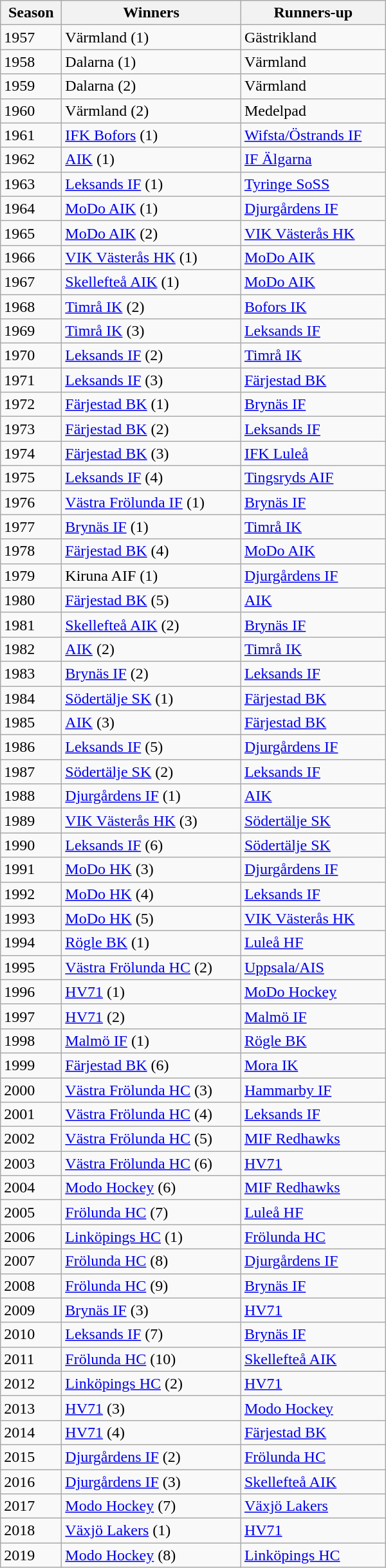<table class="wikitable sortable" style="width:400px;">
<tr>
<th>Season</th>
<th>Winners</th>
<th>Runners-up</th>
</tr>
<tr>
<td>1957</td>
<td>Värmland (1)</td>
<td>Gästrikland</td>
</tr>
<tr>
<td>1958</td>
<td>Dalarna (1)</td>
<td>Värmland</td>
</tr>
<tr>
<td>1959</td>
<td>Dalarna (2)</td>
<td>Värmland</td>
</tr>
<tr>
<td>1960</td>
<td>Värmland (2)</td>
<td>Medelpad</td>
</tr>
<tr>
<td>1961</td>
<td><a href='#'>IFK Bofors</a> (1)</td>
<td><a href='#'>Wifsta/Östrands IF</a></td>
</tr>
<tr>
<td>1962</td>
<td><a href='#'>AIK</a> (1)</td>
<td><a href='#'>IF Älgarna</a></td>
</tr>
<tr>
<td>1963</td>
<td><a href='#'>Leksands IF</a> (1)</td>
<td><a href='#'>Tyringe SoSS</a></td>
</tr>
<tr>
<td>1964</td>
<td><a href='#'>MoDo AIK</a> (1)</td>
<td><a href='#'>Djurgårdens IF</a></td>
</tr>
<tr>
<td>1965</td>
<td><a href='#'>MoDo AIK</a> (2)</td>
<td><a href='#'>VIK Västerås HK</a></td>
</tr>
<tr>
<td>1966</td>
<td><a href='#'>VIK Västerås HK</a> (1)</td>
<td><a href='#'>MoDo AIK</a></td>
</tr>
<tr>
<td>1967</td>
<td><a href='#'>Skellefteå AIK</a> (1)</td>
<td><a href='#'>MoDo AIK</a></td>
</tr>
<tr>
<td>1968</td>
<td><a href='#'>Timrå IK</a> (2)</td>
<td><a href='#'>Bofors IK</a></td>
</tr>
<tr>
<td>1969</td>
<td><a href='#'>Timrå IK</a> (3)</td>
<td><a href='#'>Leksands IF</a></td>
</tr>
<tr>
<td>1970</td>
<td><a href='#'>Leksands IF</a> (2)</td>
<td><a href='#'>Timrå IK</a></td>
</tr>
<tr>
<td>1971</td>
<td><a href='#'>Leksands IF</a> (3)</td>
<td><a href='#'>Färjestad BK</a></td>
</tr>
<tr>
<td>1972</td>
<td><a href='#'>Färjestad BK</a> (1)</td>
<td><a href='#'>Brynäs IF</a></td>
</tr>
<tr>
<td>1973</td>
<td><a href='#'>Färjestad BK</a> (2)</td>
<td><a href='#'>Leksands IF</a></td>
</tr>
<tr>
<td>1974</td>
<td><a href='#'>Färjestad BK</a> (3)</td>
<td><a href='#'>IFK Luleå</a></td>
</tr>
<tr>
<td>1975</td>
<td><a href='#'>Leksands IF</a> (4)</td>
<td><a href='#'>Tingsryds AIF</a></td>
</tr>
<tr>
<td>1976</td>
<td><a href='#'>Västra Frölunda IF</a> (1)</td>
<td><a href='#'>Brynäs IF</a></td>
</tr>
<tr>
<td>1977</td>
<td><a href='#'>Brynäs IF</a> (1)</td>
<td><a href='#'>Timrå IK</a></td>
</tr>
<tr>
<td>1978</td>
<td><a href='#'>Färjestad BK</a> (4)</td>
<td><a href='#'>MoDo AIK</a></td>
</tr>
<tr>
<td>1979</td>
<td>Kiruna AIF (1)</td>
<td><a href='#'>Djurgårdens IF</a></td>
</tr>
<tr>
<td>1980</td>
<td><a href='#'>Färjestad BK</a> (5)</td>
<td><a href='#'>AIK</a></td>
</tr>
<tr>
<td>1981</td>
<td><a href='#'>Skellefteå AIK</a> (2)</td>
<td><a href='#'>Brynäs IF</a></td>
</tr>
<tr>
<td>1982</td>
<td><a href='#'>AIK</a> (2)</td>
<td><a href='#'>Timrå IK</a></td>
</tr>
<tr>
<td>1983</td>
<td><a href='#'>Brynäs IF</a> (2)</td>
<td><a href='#'>Leksands IF</a></td>
</tr>
<tr>
<td>1984</td>
<td><a href='#'>Södertälje SK</a> (1)</td>
<td><a href='#'>Färjestad BK</a></td>
</tr>
<tr>
<td>1985</td>
<td><a href='#'>AIK</a> (3)</td>
<td><a href='#'>Färjestad BK</a></td>
</tr>
<tr>
<td>1986</td>
<td><a href='#'>Leksands IF</a> (5)</td>
<td><a href='#'>Djurgårdens IF</a></td>
</tr>
<tr>
<td>1987</td>
<td><a href='#'>Södertälje SK</a> (2)</td>
<td><a href='#'>Leksands IF</a></td>
</tr>
<tr>
<td>1988</td>
<td><a href='#'>Djurgårdens IF</a> (1)</td>
<td><a href='#'>AIK</a></td>
</tr>
<tr>
<td>1989</td>
<td><a href='#'>VIK Västerås HK</a> (3)</td>
<td><a href='#'>Södertälje SK</a></td>
</tr>
<tr>
<td>1990</td>
<td><a href='#'>Leksands IF</a> (6)</td>
<td><a href='#'>Södertälje SK</a></td>
</tr>
<tr>
<td>1991</td>
<td><a href='#'>MoDo HK</a> (3)</td>
<td><a href='#'>Djurgårdens IF</a></td>
</tr>
<tr>
<td>1992</td>
<td><a href='#'>MoDo HK</a> (4)</td>
<td><a href='#'>Leksands IF</a></td>
</tr>
<tr>
<td>1993</td>
<td><a href='#'>MoDo HK</a> (5)</td>
<td><a href='#'>VIK Västerås HK</a></td>
</tr>
<tr>
<td>1994</td>
<td><a href='#'>Rögle BK</a> (1)</td>
<td><a href='#'>Luleå HF</a></td>
</tr>
<tr>
<td>1995</td>
<td><a href='#'>Västra Frölunda HC</a> (2)</td>
<td><a href='#'>Uppsala/AIS</a></td>
</tr>
<tr>
<td>1996</td>
<td><a href='#'>HV71</a> (1)</td>
<td><a href='#'>MoDo Hockey</a></td>
</tr>
<tr>
<td>1997</td>
<td><a href='#'>HV71</a> (2)</td>
<td><a href='#'>Malmö IF</a></td>
</tr>
<tr>
<td>1998</td>
<td><a href='#'>Malmö IF</a> (1)</td>
<td><a href='#'>Rögle BK</a></td>
</tr>
<tr>
<td>1999</td>
<td><a href='#'>Färjestad BK</a> (6)</td>
<td><a href='#'>Mora IK</a></td>
</tr>
<tr>
<td>2000</td>
<td><a href='#'>Västra Frölunda HC</a> (3)</td>
<td><a href='#'>Hammarby IF</a></td>
</tr>
<tr>
<td>2001</td>
<td><a href='#'>Västra Frölunda HC</a> (4)</td>
<td><a href='#'>Leksands IF</a></td>
</tr>
<tr>
<td>2002</td>
<td><a href='#'>Västra Frölunda HC</a> (5)</td>
<td><a href='#'>MIF Redhawks</a></td>
</tr>
<tr>
<td>2003</td>
<td><a href='#'>Västra Frölunda HC</a> (6)</td>
<td><a href='#'>HV71</a></td>
</tr>
<tr>
<td>2004</td>
<td><a href='#'>Modo Hockey</a> (6)</td>
<td><a href='#'>MIF Redhawks</a></td>
</tr>
<tr>
<td>2005</td>
<td><a href='#'>Frölunda HC</a> (7)</td>
<td><a href='#'>Luleå HF</a></td>
</tr>
<tr>
<td>2006</td>
<td><a href='#'>Linköpings HC</a> (1)</td>
<td><a href='#'>Frölunda HC</a></td>
</tr>
<tr>
<td>2007</td>
<td><a href='#'>Frölunda HC</a> (8)</td>
<td><a href='#'>Djurgårdens IF</a></td>
</tr>
<tr>
<td>2008</td>
<td><a href='#'>Frölunda HC</a> (9)</td>
<td><a href='#'>Brynäs IF</a></td>
</tr>
<tr>
<td>2009</td>
<td><a href='#'>Brynäs IF</a> (3)</td>
<td><a href='#'>HV71</a></td>
</tr>
<tr>
<td>2010</td>
<td><a href='#'>Leksands IF</a> (7)</td>
<td><a href='#'>Brynäs IF</a></td>
</tr>
<tr>
<td>2011</td>
<td><a href='#'>Frölunda HC</a> (10)</td>
<td><a href='#'>Skellefteå AIK</a></td>
</tr>
<tr>
<td>2012</td>
<td><a href='#'>Linköpings HC</a> (2)</td>
<td><a href='#'>HV71</a></td>
</tr>
<tr>
<td>2013</td>
<td><a href='#'>HV71</a> (3)</td>
<td><a href='#'>Modo Hockey</a></td>
</tr>
<tr>
<td>2014</td>
<td><a href='#'>HV71</a> (4)</td>
<td><a href='#'>Färjestad BK</a></td>
</tr>
<tr>
<td>2015</td>
<td><a href='#'>Djurgårdens IF</a> (2)</td>
<td><a href='#'>Frölunda HC</a></td>
</tr>
<tr>
<td>2016</td>
<td><a href='#'>Djurgårdens IF</a> (3)</td>
<td><a href='#'>Skellefteå AIK</a></td>
</tr>
<tr>
<td>2017</td>
<td><a href='#'>Modo Hockey</a> (7)</td>
<td><a href='#'>Växjö Lakers</a></td>
</tr>
<tr>
<td>2018</td>
<td><a href='#'>Växjö Lakers</a> (1)</td>
<td><a href='#'>HV71</a></td>
</tr>
<tr>
<td>2019</td>
<td><a href='#'>Modo Hockey</a> (8)</td>
<td><a href='#'>Linköpings HC</a></td>
</tr>
</table>
